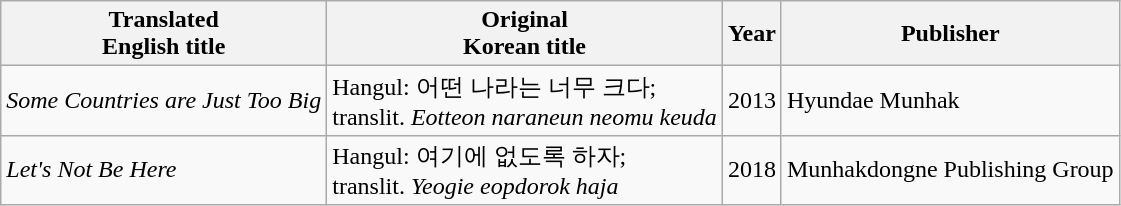<table class="wikitable">
<tr>
<th>Translated <br>English title</th>
<th>Original <br>Korean title</th>
<th>Year</th>
<th>Publisher</th>
</tr>
<tr>
<td><em>Some Countries are Just Too Big</em></td>
<td>Hangul: 어떤 나라는 너무 크다; <br>translit. <em>Eotteon naraneun neomu keuda</em></td>
<td>2013</td>
<td>Hyundae Munhak</td>
</tr>
<tr>
<td><em>Let's Not Be Here</em></td>
<td>Hangul: 여기에 없도록 하자; <br>translit. <em>Yeogie eopdorok haja</em></td>
<td>2018</td>
<td>Munhakdongne Publishing Group</td>
</tr>
</table>
